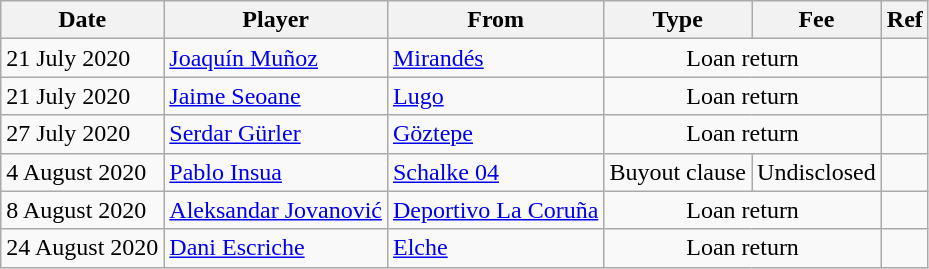<table class="wikitable">
<tr>
<th>Date</th>
<th>Player</th>
<th>From</th>
<th>Type</th>
<th>Fee</th>
<th>Ref</th>
</tr>
<tr>
<td>21 July 2020</td>
<td> <a href='#'>Joaquín Muñoz</a></td>
<td><a href='#'>Mirandés</a></td>
<td align=center colspan=2>Loan return</td>
<td align=center></td>
</tr>
<tr>
<td>21 July 2020</td>
<td> <a href='#'>Jaime Seoane</a></td>
<td><a href='#'>Lugo</a></td>
<td align=center colspan=2>Loan return</td>
<td align=center></td>
</tr>
<tr>
<td>27 July 2020</td>
<td> <a href='#'>Serdar Gürler</a></td>
<td> <a href='#'>Göztepe</a></td>
<td align=center colspan=2>Loan return</td>
<td align=center></td>
</tr>
<tr>
<td>4 August 2020</td>
<td> <a href='#'>Pablo Insua</a></td>
<td> <a href='#'>Schalke 04</a></td>
<td align=center>Buyout clause</td>
<td align=center>Undisclosed</td>
<td align=center></td>
</tr>
<tr>
<td>8 August 2020</td>
<td> <a href='#'>Aleksandar Jovanović</a></td>
<td><a href='#'>Deportivo La Coruña</a></td>
<td align=center colspan=2>Loan return</td>
<td align=center></td>
</tr>
<tr>
<td>24 August 2020</td>
<td> <a href='#'>Dani Escriche</a></td>
<td><a href='#'>Elche</a></td>
<td align=center colspan=2>Loan return</td>
<td align=center></td>
</tr>
</table>
